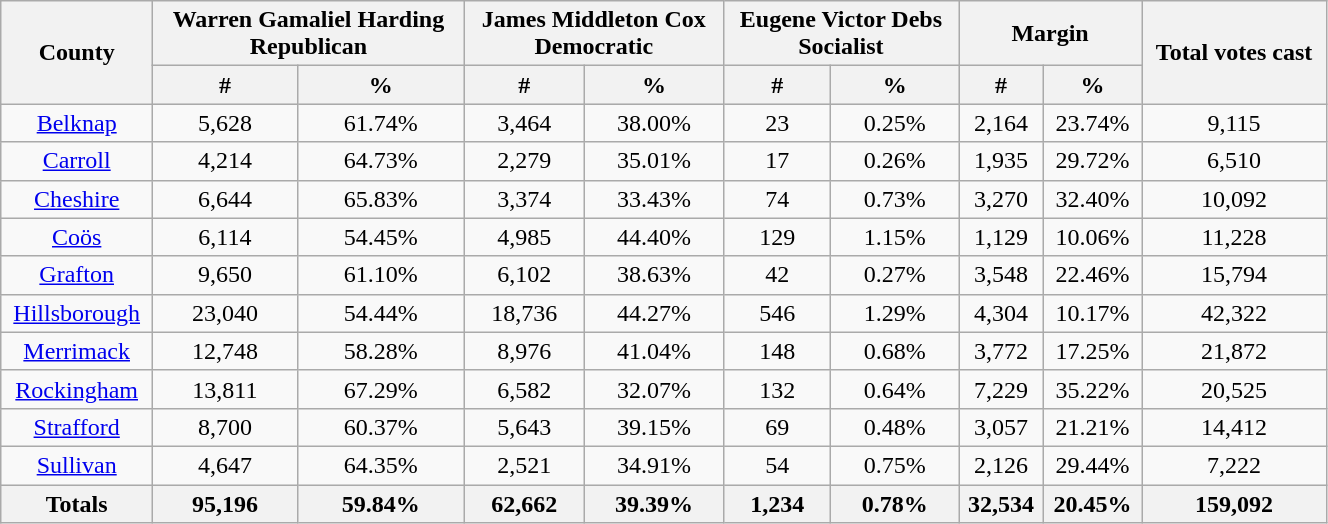<table width="70%" class="wikitable sortable">
<tr>
<th rowspan="2">County</th>
<th colspan="2">Warren Gamaliel Harding<br>Republican</th>
<th colspan="2">James Middleton Cox<br>Democratic</th>
<th colspan="2">Eugene Victor Debs<br>Socialist</th>
<th colspan="2">Margin</th>
<th rowspan="2">Total votes cast</th>
</tr>
<tr bgcolor="lightgrey">
<th>#</th>
<th>%</th>
<th>#</th>
<th>%</th>
<th>#</th>
<th>%</th>
<th>#</th>
<th>%</th>
</tr>
<tr style="text-align:center;">
<td><a href='#'>Belknap</a></td>
<td>5,628</td>
<td>61.74%</td>
<td>3,464</td>
<td>38.00%</td>
<td>23</td>
<td>0.25%</td>
<td>2,164</td>
<td>23.74%</td>
<td>9,115</td>
</tr>
<tr style="text-align:center;">
<td><a href='#'>Carroll</a></td>
<td>4,214</td>
<td>64.73%</td>
<td>2,279</td>
<td>35.01%</td>
<td>17</td>
<td>0.26%</td>
<td>1,935</td>
<td>29.72%</td>
<td>6,510</td>
</tr>
<tr style="text-align:center;">
<td><a href='#'>Cheshire</a></td>
<td>6,644</td>
<td>65.83%</td>
<td>3,374</td>
<td>33.43%</td>
<td>74</td>
<td>0.73%</td>
<td>3,270</td>
<td>32.40%</td>
<td>10,092</td>
</tr>
<tr style="text-align:center;">
<td><a href='#'>Coös</a></td>
<td>6,114</td>
<td>54.45%</td>
<td>4,985</td>
<td>44.40%</td>
<td>129</td>
<td>1.15%</td>
<td>1,129</td>
<td>10.06%</td>
<td>11,228</td>
</tr>
<tr style="text-align:center;">
<td><a href='#'>Grafton</a></td>
<td>9,650</td>
<td>61.10%</td>
<td>6,102</td>
<td>38.63%</td>
<td>42</td>
<td>0.27%</td>
<td>3,548</td>
<td>22.46%</td>
<td>15,794</td>
</tr>
<tr style="text-align:center;">
<td><a href='#'>Hillsborough</a></td>
<td>23,040</td>
<td>54.44%</td>
<td>18,736</td>
<td>44.27%</td>
<td>546</td>
<td>1.29%</td>
<td>4,304</td>
<td>10.17%</td>
<td>42,322</td>
</tr>
<tr style="text-align:center;">
<td><a href='#'>Merrimack</a></td>
<td>12,748</td>
<td>58.28%</td>
<td>8,976</td>
<td>41.04%</td>
<td>148</td>
<td>0.68%</td>
<td>3,772</td>
<td>17.25%</td>
<td>21,872</td>
</tr>
<tr style="text-align:center;">
<td><a href='#'>Rockingham</a></td>
<td>13,811</td>
<td>67.29%</td>
<td>6,582</td>
<td>32.07%</td>
<td>132</td>
<td>0.64%</td>
<td>7,229</td>
<td>35.22%</td>
<td>20,525</td>
</tr>
<tr style="text-align:center;">
<td><a href='#'>Strafford</a></td>
<td>8,700</td>
<td>60.37%</td>
<td>5,643</td>
<td>39.15%</td>
<td>69</td>
<td>0.48%</td>
<td>3,057</td>
<td>21.21%</td>
<td>14,412</td>
</tr>
<tr style="text-align:center;">
<td><a href='#'>Sullivan</a></td>
<td>4,647</td>
<td>64.35%</td>
<td>2,521</td>
<td>34.91%</td>
<td>54</td>
<td>0.75%</td>
<td>2,126</td>
<td>29.44%</td>
<td>7,222</td>
</tr>
<tr>
<th>Totals</th>
<th>95,196</th>
<th>59.84%</th>
<th>62,662</th>
<th>39.39%</th>
<th>1,234</th>
<th>0.78%</th>
<th>32,534</th>
<th>20.45%</th>
<th>159,092</th>
</tr>
</table>
